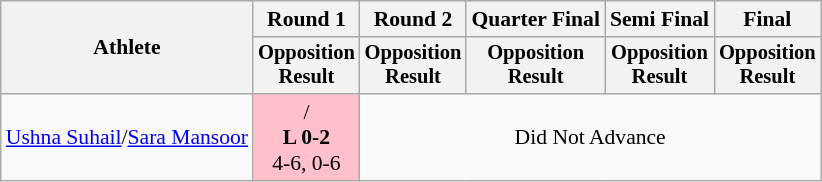<table class=wikitable style="text-align:center; font-size:90%">
<tr>
<th rowspan=2>Athlete</th>
<th>Round 1</th>
<th>Round 2</th>
<th>Quarter Final</th>
<th>Semi Final</th>
<th>Final</th>
</tr>
<tr style="font-size:95%">
<th>Opposition<br>Result</th>
<th>Opposition<br>Result</th>
<th>Opposition<br>Result</th>
<th>Opposition<br>Result</th>
<th>Opposition<br>Result</th>
</tr>
<tr align=center>
<td><a href='#'>Ushna Suhail</a>/<a href='#'>Sara Mansoor</a></td>
<td style="background:pink;">/<br><strong>L 0-2</strong><br>4-6, 0-6</td>
<td colspan=4>Did Not Advance</td>
</tr>
</table>
